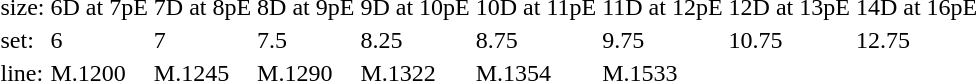<table style="margin-left:40px;">
<tr>
<td>size:</td>
<td>6D at 7pE</td>
<td>7D at 8pE</td>
<td>8D at 9pE</td>
<td>9D at 10pE</td>
<td>10D at 11pE</td>
<td>11D at 12pE</td>
<td>12D at 13pE</td>
<td>14D at 16pE</td>
</tr>
<tr>
<td>set:</td>
<td>6</td>
<td>7</td>
<td>7.5</td>
<td>8.25</td>
<td>8.75</td>
<td>9.75</td>
<td>10.75</td>
<td>12.75</td>
</tr>
<tr>
<td>line:</td>
<td>M.1200</td>
<td M.1232>M.1245</td>
<td M.1272>M.1290</td>
<td>M.1322</td>
<td>M.1354</td>
<td>M.1533</td>
</tr>
</table>
